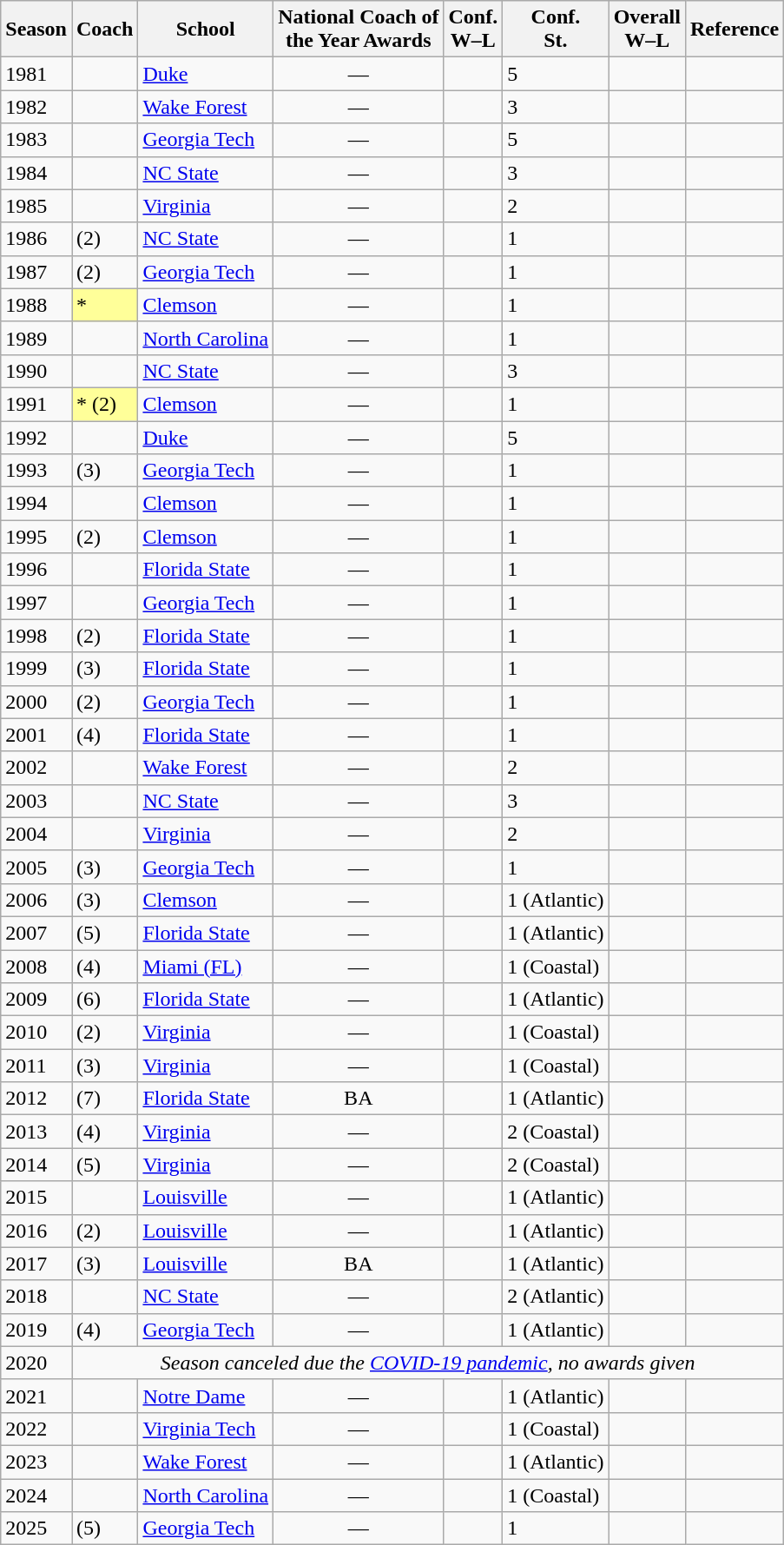<table class="wikitable" border="1">
<tr>
<th>Season</th>
<th>Coach</th>
<th>School</th>
<th class=unsortable>National Coach of<br>the Year Awards</th>
<th>Conf.<br>W–L</th>
<th>Conf.<br>St.</th>
<th>Overall<br>W–L</th>
<th class="unsortable">Reference</th>
</tr>
<tr>
<td>1981</td>
<td></td>
<td><a href='#'>Duke</a></td>
<td align="center">—</td>
<td></td>
<td>5</td>
<td></td>
<td style="text-align:center;"></td>
</tr>
<tr>
<td>1982</td>
<td></td>
<td><a href='#'>Wake Forest</a></td>
<td align="center">—</td>
<td></td>
<td>3</td>
<td></td>
<td style="text-align:center;"></td>
</tr>
<tr>
<td>1983</td>
<td></td>
<td><a href='#'>Georgia Tech</a></td>
<td align="center">—</td>
<td></td>
<td>5</td>
<td></td>
<td style="text-align:center;"></td>
</tr>
<tr>
<td>1984</td>
<td></td>
<td><a href='#'>NC State</a></td>
<td align="center">—</td>
<td></td>
<td>3</td>
<td></td>
<td style="text-align:center;"></td>
</tr>
<tr>
<td>1985</td>
<td></td>
<td><a href='#'>Virginia</a></td>
<td align="center">—</td>
<td></td>
<td>2</td>
<td></td>
<td style="text-align:center;"></td>
</tr>
<tr>
<td>1986</td>
<td> (2)</td>
<td><a href='#'>NC State</a></td>
<td align="center">—</td>
<td></td>
<td>1</td>
<td></td>
<td style="text-align:center;"></td>
</tr>
<tr>
<td>1987</td>
<td> (2)</td>
<td><a href='#'>Georgia Tech</a></td>
<td align="center">—</td>
<td></td>
<td>1</td>
<td></td>
<td style="text-align:center;"></td>
</tr>
<tr>
<td>1988</td>
<td style="background-color:#FFFF99;">*</td>
<td><a href='#'>Clemson</a></td>
<td align="center">—</td>
<td></td>
<td>1</td>
<td></td>
<td style="text-align:center;"></td>
</tr>
<tr>
<td>1989</td>
<td></td>
<td><a href='#'>North Carolina</a></td>
<td align="center">—</td>
<td></td>
<td>1</td>
<td></td>
<td style="text-align:center;"></td>
</tr>
<tr>
<td>1990</td>
<td></td>
<td><a href='#'>NC State</a></td>
<td align="center">—</td>
<td></td>
<td>3</td>
<td></td>
<td style="text-align:center;"></td>
</tr>
<tr>
<td>1991</td>
<td style="background-color:#FFFF99;">* (2)</td>
<td><a href='#'>Clemson</a></td>
<td align="center">—</td>
<td></td>
<td>1</td>
<td></td>
<td style="text-align:center;"></td>
</tr>
<tr>
<td>1992</td>
<td></td>
<td><a href='#'>Duke</a></td>
<td align="center">—</td>
<td></td>
<td>5</td>
<td></td>
<td style="text-align:center;"></td>
</tr>
<tr>
<td>1993</td>
<td> (3)</td>
<td><a href='#'>Georgia Tech</a></td>
<td align="center">—</td>
<td></td>
<td>1</td>
<td></td>
<td style="text-align:center;"></td>
</tr>
<tr>
<td>1994</td>
<td></td>
<td><a href='#'>Clemson</a></td>
<td align="center">—</td>
<td></td>
<td>1</td>
<td></td>
<td style="text-align:center;"></td>
</tr>
<tr>
<td>1995</td>
<td> (2)</td>
<td><a href='#'>Clemson</a></td>
<td align="center">—</td>
<td></td>
<td>1</td>
<td></td>
<td style="text-align:center;"></td>
</tr>
<tr>
<td>1996</td>
<td></td>
<td><a href='#'>Florida State</a></td>
<td align="center">—</td>
<td></td>
<td>1</td>
<td></td>
<td style="text-align:center;"></td>
</tr>
<tr>
<td>1997</td>
<td></td>
<td><a href='#'>Georgia Tech</a></td>
<td align="center">—</td>
<td></td>
<td>1</td>
<td></td>
<td style="text-align:center;"></td>
</tr>
<tr>
<td>1998</td>
<td> (2)</td>
<td><a href='#'>Florida State</a></td>
<td align="center">—</td>
<td></td>
<td>1</td>
<td></td>
<td style="text-align:center;"></td>
</tr>
<tr>
<td>1999</td>
<td> (3)</td>
<td><a href='#'>Florida State</a></td>
<td align="center">—</td>
<td></td>
<td>1</td>
<td></td>
<td style="text-align:center;"></td>
</tr>
<tr>
<td>2000</td>
<td> (2)</td>
<td><a href='#'>Georgia Tech</a></td>
<td align="center">—</td>
<td></td>
<td>1</td>
<td></td>
<td style="text-align:center;"></td>
</tr>
<tr>
<td>2001</td>
<td> (4)</td>
<td><a href='#'>Florida State</a></td>
<td align="center">—</td>
<td></td>
<td>1</td>
<td></td>
<td style="text-align:center;"></td>
</tr>
<tr>
<td>2002</td>
<td></td>
<td><a href='#'>Wake Forest</a></td>
<td align="center">—</td>
<td></td>
<td>2</td>
<td></td>
<td style="text-align:center;"></td>
</tr>
<tr>
<td>2003</td>
<td></td>
<td><a href='#'>NC State</a></td>
<td align="center">—</td>
<td></td>
<td>3</td>
<td></td>
<td style="text-align:center;"></td>
</tr>
<tr>
<td>2004</td>
<td></td>
<td><a href='#'>Virginia</a></td>
<td align="center">—</td>
<td></td>
<td>2</td>
<td></td>
<td style="text-align:center;"></td>
</tr>
<tr>
<td>2005</td>
<td> (3)</td>
<td><a href='#'>Georgia Tech</a></td>
<td align="center">—</td>
<td></td>
<td>1</td>
<td></td>
<td style="text-align:center;"></td>
</tr>
<tr>
<td>2006</td>
<td> (3)</td>
<td><a href='#'>Clemson</a></td>
<td align="center">—</td>
<td></td>
<td>1 (Atlantic)</td>
<td></td>
<td style="text-align:center;"></td>
</tr>
<tr>
<td>2007</td>
<td> (5)</td>
<td><a href='#'>Florida State</a></td>
<td align="center">—</td>
<td></td>
<td>1 (Atlantic)</td>
<td></td>
<td style="text-align:center;"></td>
</tr>
<tr>
<td>2008</td>
<td> (4)</td>
<td><a href='#'>Miami (FL)</a></td>
<td align="center">—</td>
<td></td>
<td>1 (Coastal)</td>
<td></td>
<td style="text-align:center;"></td>
</tr>
<tr>
<td>2009</td>
<td> (6)</td>
<td><a href='#'>Florida State</a></td>
<td align="center">—</td>
<td></td>
<td>1 (Atlantic)</td>
<td></td>
<td style="text-align:center;"></td>
</tr>
<tr>
<td>2010</td>
<td> (2)</td>
<td><a href='#'>Virginia</a></td>
<td align="center">—</td>
<td></td>
<td>1 (Coastal)</td>
<td></td>
<td style="text-align:center;"></td>
</tr>
<tr>
<td>2011</td>
<td> (3)</td>
<td><a href='#'>Virginia</a></td>
<td align="center">—</td>
<td></td>
<td>1 (Coastal)</td>
<td></td>
<td style="text-align:center;"></td>
</tr>
<tr>
<td>2012</td>
<td> (7)</td>
<td><a href='#'>Florida State</a></td>
<td align="center">BA</td>
<td></td>
<td>1 (Atlantic)</td>
<td></td>
<td style="text-align:center;"></td>
</tr>
<tr>
<td>2013</td>
<td> (4)</td>
<td><a href='#'>Virginia</a></td>
<td align="center">—</td>
<td></td>
<td>2 (Coastal)</td>
<td></td>
<td style="text-align:center;"></td>
</tr>
<tr>
<td>2014</td>
<td> (5)</td>
<td><a href='#'>Virginia</a></td>
<td align="center">—</td>
<td></td>
<td>2 (Coastal)</td>
<td></td>
<td style="text-align:center;"></td>
</tr>
<tr>
<td>2015</td>
<td></td>
<td><a href='#'>Louisville</a></td>
<td align="center">—</td>
<td></td>
<td>1 (Atlantic)</td>
<td></td>
<td style="text-align:center;"></td>
</tr>
<tr>
<td>2016</td>
<td> (2)</td>
<td><a href='#'>Louisville</a></td>
<td align="center">—</td>
<td></td>
<td>1 (Atlantic)</td>
<td></td>
<td style="text-align:center;"></td>
</tr>
<tr>
<td>2017</td>
<td> (3)</td>
<td><a href='#'>Louisville</a></td>
<td align="center">BA</td>
<td></td>
<td>1 (Atlantic)</td>
<td></td>
<td style="text-align:center;"></td>
</tr>
<tr>
<td>2018</td>
<td></td>
<td><a href='#'>NC State</a></td>
<td align="center">—</td>
<td></td>
<td>2 (Atlantic)</td>
<td></td>
<td style="text-align:center;"></td>
</tr>
<tr>
<td>2019</td>
<td> (4)</td>
<td><a href='#'>Georgia Tech</a></td>
<td align="center">—</td>
<td></td>
<td>1 (Atlantic)</td>
<td></td>
<td style="text-align:center;"></td>
</tr>
<tr>
<td>2020</td>
<td colspan=7 align=center><em>Season canceled due the <a href='#'>COVID-19 pandemic</a>, no awards given</em></td>
</tr>
<tr>
<td>2021</td>
<td></td>
<td><a href='#'>Notre Dame</a></td>
<td align="center">—</td>
<td></td>
<td>1 (Atlantic)</td>
<td></td>
<td style="text-align:center;"></td>
</tr>
<tr>
<td>2022</td>
<td></td>
<td><a href='#'>Virginia Tech</a></td>
<td align="center">—</td>
<td></td>
<td>1 (Coastal)</td>
<td></td>
<td style="text-align:center;"></td>
</tr>
<tr>
<td>2023</td>
<td></td>
<td><a href='#'>Wake Forest</a></td>
<td align="center">—</td>
<td></td>
<td>1 (Atlantic)</td>
<td></td>
<td style="text-align:center;"></td>
</tr>
<tr>
<td>2024</td>
<td></td>
<td><a href='#'>North Carolina</a></td>
<td align="center">—</td>
<td></td>
<td>1 (Coastal)</td>
<td></td>
<td style="text-align:center;"></td>
</tr>
<tr>
<td>2025</td>
<td> (5)</td>
<td><a href='#'>Georgia Tech</a></td>
<td align="center">—</td>
<td></td>
<td>1</td>
<td></td>
<td style="text-align:center;"></td>
</tr>
</table>
